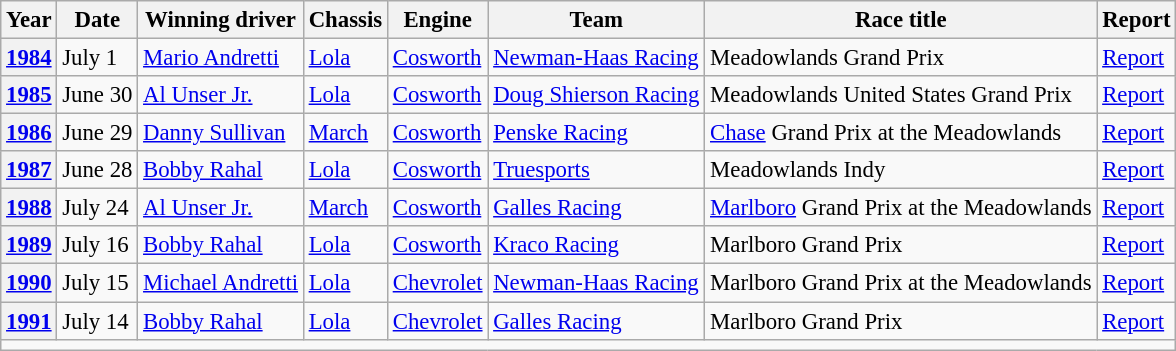<table class="wikitable" style="font-size: 95%;">
<tr>
<th>Year</th>
<th>Date</th>
<th>Winning driver</th>
<th>Chassis</th>
<th>Engine</th>
<th>Team</th>
<th>Race title</th>
<th>Report</th>
</tr>
<tr>
<th><a href='#'>1984</a></th>
<td>July 1</td>
<td> <a href='#'>Mario Andretti</a></td>
<td><a href='#'>Lola</a></td>
<td><a href='#'>Cosworth</a></td>
<td><a href='#'>Newman-Haas Racing</a></td>
<td>Meadowlands Grand Prix</td>
<td><a href='#'>Report</a></td>
</tr>
<tr>
<th><a href='#'>1985</a></th>
<td>June 30</td>
<td> <a href='#'>Al Unser Jr.</a></td>
<td><a href='#'>Lola</a></td>
<td><a href='#'>Cosworth</a></td>
<td><a href='#'>Doug Shierson Racing</a></td>
<td>Meadowlands United States Grand Prix</td>
<td><a href='#'>Report</a></td>
</tr>
<tr>
<th><a href='#'>1986</a></th>
<td>June 29</td>
<td> <a href='#'>Danny Sullivan</a></td>
<td><a href='#'>March</a></td>
<td><a href='#'>Cosworth</a></td>
<td><a href='#'>Penske Racing</a></td>
<td><a href='#'>Chase</a> Grand Prix at the Meadowlands</td>
<td><a href='#'>Report</a></td>
</tr>
<tr>
<th><a href='#'>1987</a></th>
<td>June 28</td>
<td> <a href='#'>Bobby Rahal</a></td>
<td><a href='#'>Lola</a></td>
<td><a href='#'>Cosworth</a></td>
<td><a href='#'>Truesports</a></td>
<td>Meadowlands Indy</td>
<td><a href='#'>Report</a></td>
</tr>
<tr>
<th><a href='#'>1988</a></th>
<td>July 24</td>
<td> <a href='#'>Al Unser Jr.</a></td>
<td><a href='#'>March</a></td>
<td><a href='#'>Cosworth</a></td>
<td><a href='#'>Galles Racing</a></td>
<td><a href='#'>Marlboro</a> Grand Prix at the Meadowlands</td>
<td><a href='#'>Report</a></td>
</tr>
<tr>
<th><a href='#'>1989</a></th>
<td>July 16</td>
<td> <a href='#'>Bobby Rahal</a></td>
<td><a href='#'>Lola</a></td>
<td><a href='#'>Cosworth</a></td>
<td><a href='#'>Kraco Racing</a></td>
<td>Marlboro Grand Prix</td>
<td><a href='#'>Report</a></td>
</tr>
<tr>
<th><a href='#'>1990</a></th>
<td>July 15</td>
<td> <a href='#'>Michael Andretti</a></td>
<td><a href='#'>Lola</a></td>
<td><a href='#'>Chevrolet</a></td>
<td><a href='#'>Newman-Haas Racing</a></td>
<td>Marlboro Grand Prix at the Meadowlands</td>
<td><a href='#'>Report</a></td>
</tr>
<tr>
<th><a href='#'>1991</a></th>
<td>July 14</td>
<td> <a href='#'>Bobby Rahal</a></td>
<td><a href='#'>Lola</a></td>
<td><a href='#'>Chevrolet</a></td>
<td><a href='#'>Galles Racing</a></td>
<td>Marlboro Grand Prix</td>
<td><a href='#'>Report</a></td>
</tr>
<tr>
<td style="text-align:center;" colspan=8></td>
</tr>
</table>
